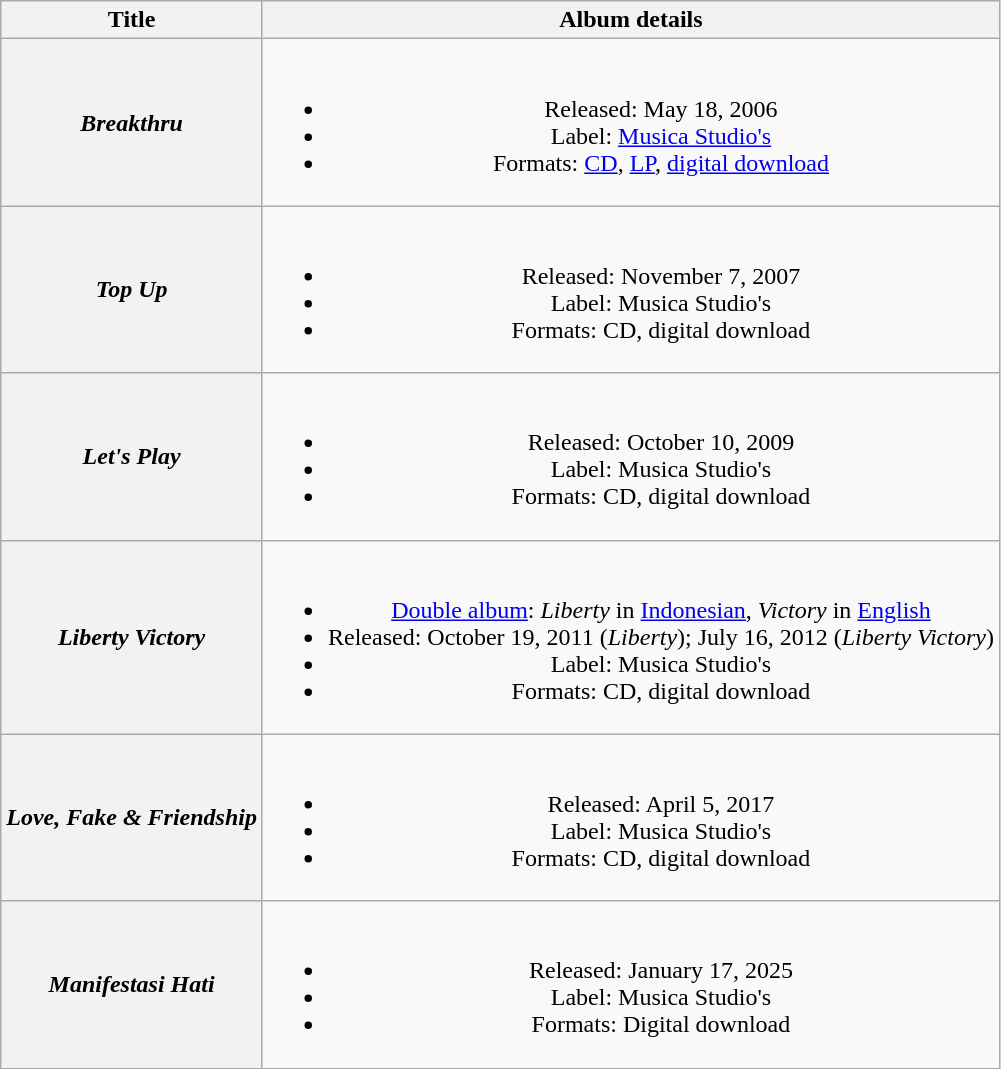<table class="wikitable plainrowheaders" style="text-align:center;">
<tr>
<th scope="col">Title</th>
<th scope="col">Album details</th>
</tr>
<tr>
<th scope="row"><em>Breakthru</em></th>
<td><br><ul><li>Released: May 18, 2006</li><li>Label: <a href='#'>Musica Studio's</a></li><li>Formats: <a href='#'>CD</a>, <a href='#'>LP</a>, <a href='#'>digital download</a></li></ul></td>
</tr>
<tr>
<th scope="row"><em>Top Up</em></th>
<td><br><ul><li>Released: November 7, 2007</li><li>Label: Musica Studio's</li><li>Formats: CD, digital download</li></ul></td>
</tr>
<tr>
<th scope="row"><em>Let's Play</em></th>
<td><br><ul><li>Released: October 10, 2009</li><li>Label: Musica Studio's</li><li>Formats: CD, digital download</li></ul></td>
</tr>
<tr>
<th scope="row"><em>Liberty Victory</em></th>
<td><br><ul><li><a href='#'>Double album</a>: <em>Liberty</em> in <a href='#'>Indonesian</a>, <em>Victory</em> in <a href='#'>English</a></li><li>Released: October 19, 2011 (<em>Liberty</em>); July 16, 2012 (<em>Liberty Victory</em>)</li><li>Label: Musica Studio's</li><li>Formats: CD, digital download</li></ul></td>
</tr>
<tr>
<th scope="row"><em>Love, Fake & Friendship</em></th>
<td><br><ul><li>Released: April 5, 2017</li><li>Label: Musica Studio's</li><li>Formats: CD, digital download</li></ul></td>
</tr>
<tr>
<th scope="row"><em>Manifestasi Hati</em></th>
<td><br><ul><li>Released: January 17, 2025</li><li>Label: Musica Studio's</li><li>Formats: Digital download</li></ul></td>
</tr>
</table>
